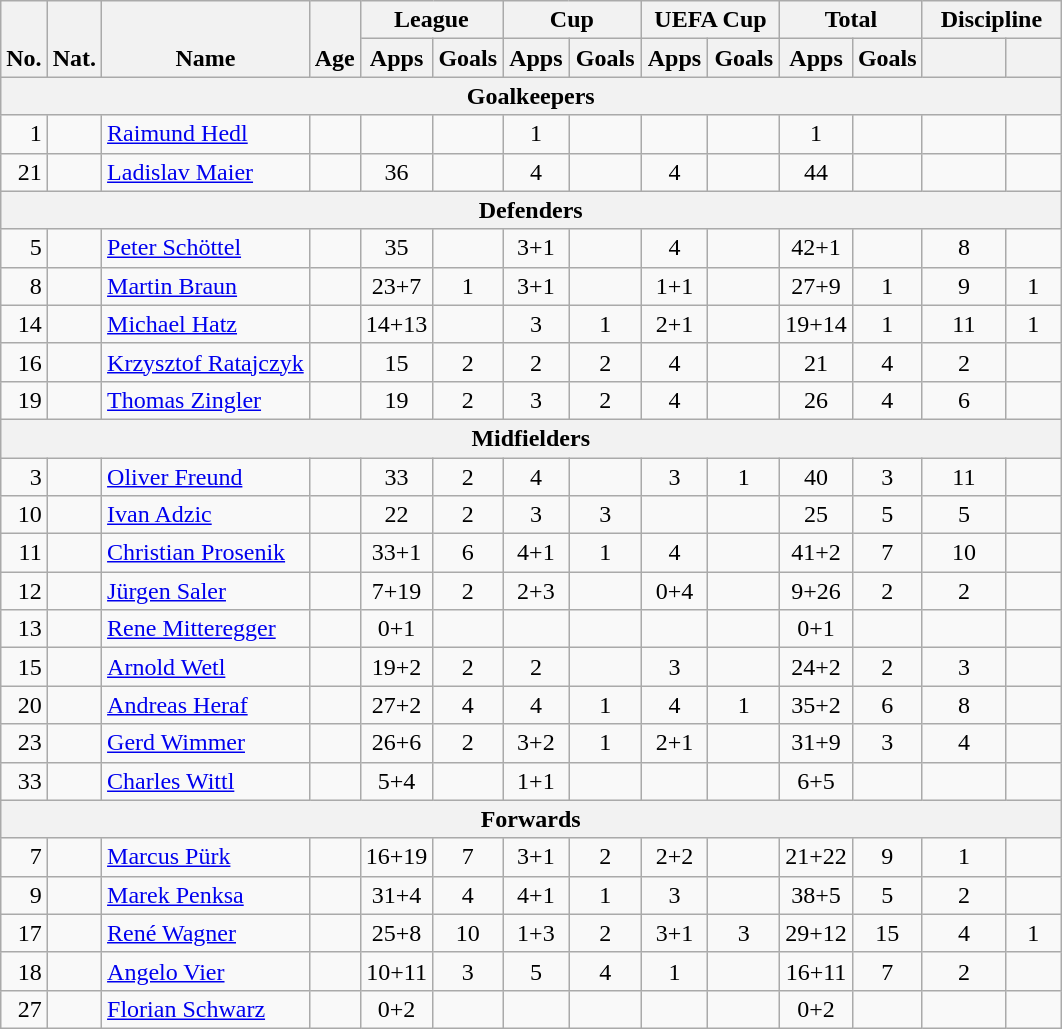<table class="wikitable" style="text-align:center">
<tr>
<th rowspan="2" valign="bottom">No.</th>
<th rowspan="2" valign="bottom">Nat.</th>
<th rowspan="2" valign="bottom">Name</th>
<th rowspan="2" valign="bottom">Age</th>
<th colspan="2" width="85">League</th>
<th colspan="2" width="85">Cup</th>
<th colspan="2" width="85">UEFA Cup</th>
<th colspan="2" width="85">Total</th>
<th colspan="2" width="85">Discipline</th>
</tr>
<tr>
<th>Apps</th>
<th>Goals</th>
<th>Apps</th>
<th>Goals</th>
<th>Apps</th>
<th>Goals</th>
<th>Apps</th>
<th>Goals</th>
<th></th>
<th></th>
</tr>
<tr>
<th colspan=20>Goalkeepers</th>
</tr>
<tr>
<td align="right">1</td>
<td></td>
<td align="left"><a href='#'>Raimund Hedl</a></td>
<td></td>
<td></td>
<td></td>
<td>1</td>
<td></td>
<td></td>
<td></td>
<td>1</td>
<td></td>
<td></td>
<td></td>
</tr>
<tr>
<td align="right">21</td>
<td></td>
<td align="left"><a href='#'>Ladislav Maier</a></td>
<td></td>
<td>36</td>
<td></td>
<td>4</td>
<td></td>
<td>4</td>
<td></td>
<td>44</td>
<td></td>
<td></td>
<td></td>
</tr>
<tr>
<th colspan=20>Defenders</th>
</tr>
<tr>
<td align="right">5</td>
<td></td>
<td align="left"><a href='#'>Peter Schöttel</a></td>
<td></td>
<td>35</td>
<td></td>
<td>3+1</td>
<td></td>
<td>4</td>
<td></td>
<td>42+1</td>
<td></td>
<td>8</td>
<td></td>
</tr>
<tr>
<td align="right">8</td>
<td></td>
<td align="left"><a href='#'>Martin Braun</a></td>
<td></td>
<td>23+7</td>
<td>1</td>
<td>3+1</td>
<td></td>
<td>1+1</td>
<td></td>
<td>27+9</td>
<td>1</td>
<td>9</td>
<td>1</td>
</tr>
<tr>
<td align="right">14</td>
<td></td>
<td align="left"><a href='#'>Michael Hatz</a></td>
<td></td>
<td>14+13</td>
<td></td>
<td>3</td>
<td>1</td>
<td>2+1</td>
<td></td>
<td>19+14</td>
<td>1</td>
<td>11</td>
<td>1</td>
</tr>
<tr>
<td align="right">16</td>
<td></td>
<td align="left"><a href='#'>Krzysztof Ratajczyk</a></td>
<td></td>
<td>15</td>
<td>2</td>
<td>2</td>
<td>2</td>
<td>4</td>
<td></td>
<td>21</td>
<td>4</td>
<td>2</td>
<td></td>
</tr>
<tr>
<td align="right">19</td>
<td></td>
<td align="left"><a href='#'>Thomas Zingler</a></td>
<td></td>
<td>19</td>
<td>2</td>
<td>3</td>
<td>2</td>
<td>4</td>
<td></td>
<td>26</td>
<td>4</td>
<td>6</td>
<td></td>
</tr>
<tr>
<th colspan=20>Midfielders</th>
</tr>
<tr>
<td align="right">3</td>
<td></td>
<td align="left"><a href='#'>Oliver Freund</a></td>
<td></td>
<td>33</td>
<td>2</td>
<td>4</td>
<td></td>
<td>3</td>
<td>1</td>
<td>40</td>
<td>3</td>
<td>11</td>
<td></td>
</tr>
<tr>
<td align="right">10</td>
<td></td>
<td align="left"><a href='#'>Ivan Adzic</a></td>
<td></td>
<td>22</td>
<td>2</td>
<td>3</td>
<td>3</td>
<td></td>
<td></td>
<td>25</td>
<td>5</td>
<td>5</td>
<td></td>
</tr>
<tr>
<td align="right">11</td>
<td></td>
<td align="left"><a href='#'>Christian Prosenik</a></td>
<td></td>
<td>33+1</td>
<td>6</td>
<td>4+1</td>
<td>1</td>
<td>4</td>
<td></td>
<td>41+2</td>
<td>7</td>
<td>10</td>
<td></td>
</tr>
<tr>
<td align="right">12</td>
<td></td>
<td align="left"><a href='#'>Jürgen Saler</a></td>
<td></td>
<td>7+19</td>
<td>2</td>
<td>2+3</td>
<td></td>
<td>0+4</td>
<td></td>
<td>9+26</td>
<td>2</td>
<td>2</td>
<td></td>
</tr>
<tr>
<td align="right">13</td>
<td></td>
<td align="left"><a href='#'>Rene Mitteregger</a></td>
<td></td>
<td>0+1</td>
<td></td>
<td></td>
<td></td>
<td></td>
<td></td>
<td>0+1</td>
<td></td>
<td></td>
<td></td>
</tr>
<tr>
<td align="right">15</td>
<td></td>
<td align="left"><a href='#'>Arnold Wetl</a></td>
<td></td>
<td>19+2</td>
<td>2</td>
<td>2</td>
<td></td>
<td>3</td>
<td></td>
<td>24+2</td>
<td>2</td>
<td>3</td>
<td></td>
</tr>
<tr>
<td align="right">20</td>
<td></td>
<td align="left"><a href='#'>Andreas Heraf</a></td>
<td></td>
<td>27+2</td>
<td>4</td>
<td>4</td>
<td>1</td>
<td>4</td>
<td>1</td>
<td>35+2</td>
<td>6</td>
<td>8</td>
<td></td>
</tr>
<tr>
<td align="right">23</td>
<td></td>
<td align="left"><a href='#'>Gerd Wimmer</a></td>
<td></td>
<td>26+6</td>
<td>2</td>
<td>3+2</td>
<td>1</td>
<td>2+1</td>
<td></td>
<td>31+9</td>
<td>3</td>
<td>4</td>
<td></td>
</tr>
<tr>
<td align="right">33</td>
<td></td>
<td align="left"><a href='#'>Charles Wittl</a></td>
<td></td>
<td>5+4</td>
<td></td>
<td>1+1</td>
<td></td>
<td></td>
<td></td>
<td>6+5</td>
<td></td>
<td></td>
<td></td>
</tr>
<tr>
<th colspan=20>Forwards</th>
</tr>
<tr>
<td align="right">7</td>
<td></td>
<td align="left"><a href='#'>Marcus Pürk</a></td>
<td></td>
<td>16+19</td>
<td>7</td>
<td>3+1</td>
<td>2</td>
<td>2+2</td>
<td></td>
<td>21+22</td>
<td>9</td>
<td>1</td>
<td></td>
</tr>
<tr>
<td align="right">9</td>
<td></td>
<td align="left"><a href='#'>Marek Penksa</a></td>
<td></td>
<td>31+4</td>
<td>4</td>
<td>4+1</td>
<td>1</td>
<td>3</td>
<td></td>
<td>38+5</td>
<td>5</td>
<td>2</td>
<td></td>
</tr>
<tr>
<td align="right">17</td>
<td></td>
<td align="left"><a href='#'>René Wagner</a></td>
<td></td>
<td>25+8</td>
<td>10</td>
<td>1+3</td>
<td>2</td>
<td>3+1</td>
<td>3</td>
<td>29+12</td>
<td>15</td>
<td>4</td>
<td>1</td>
</tr>
<tr>
<td align="right">18</td>
<td></td>
<td align="left"><a href='#'>Angelo Vier</a></td>
<td></td>
<td>10+11</td>
<td>3</td>
<td>5</td>
<td>4</td>
<td>1</td>
<td></td>
<td>16+11</td>
<td>7</td>
<td>2</td>
<td></td>
</tr>
<tr>
<td align="right">27</td>
<td></td>
<td align="left"><a href='#'>Florian Schwarz</a></td>
<td></td>
<td>0+2</td>
<td></td>
<td></td>
<td></td>
<td></td>
<td></td>
<td>0+2</td>
<td></td>
<td></td>
<td></td>
</tr>
</table>
